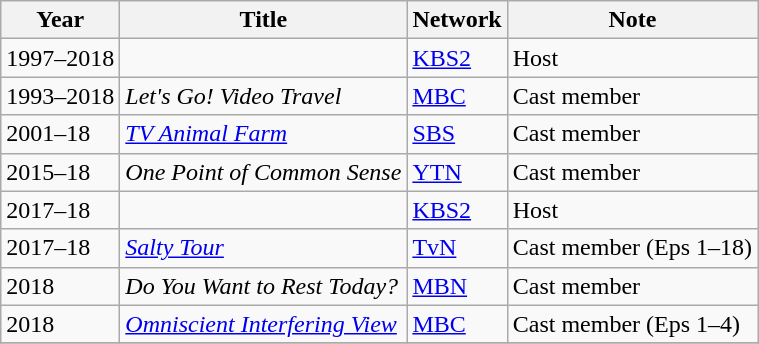<table class="wikitable">
<tr>
<th>Year</th>
<th>Title</th>
<th>Network</th>
<th>Note</th>
</tr>
<tr>
<td>1997–2018</td>
<td><em></em></td>
<td><a href='#'>KBS2</a></td>
<td>Host</td>
</tr>
<tr>
<td>1993–2018</td>
<td><em>Let's Go! Video Travel</em></td>
<td><a href='#'>MBC</a></td>
<td>Cast member</td>
</tr>
<tr>
<td>2001–18</td>
<td><em><a href='#'>TV Animal Farm</a></em></td>
<td><a href='#'>SBS</a></td>
<td>Cast member</td>
</tr>
<tr>
<td>2015–18</td>
<td><em>One Point of Common Sense</em></td>
<td><a href='#'>YTN</a></td>
<td>Cast member</td>
</tr>
<tr>
<td>2017–18</td>
<td><em></em></td>
<td><a href='#'>KBS2</a></td>
<td>Host</td>
</tr>
<tr>
<td>2017–18</td>
<td><em><a href='#'>Salty Tour</a></em></td>
<td><a href='#'>TvN</a></td>
<td>Cast member (Eps 1–18)</td>
</tr>
<tr>
<td>2018</td>
<td><em>Do You Want to Rest Today?</em></td>
<td><a href='#'>MBN</a></td>
<td>Cast member</td>
</tr>
<tr>
<td>2018</td>
<td><em><a href='#'>Omniscient Interfering View</a></em></td>
<td><a href='#'>MBC</a></td>
<td>Cast member (Eps 1–4)</td>
</tr>
<tr>
</tr>
</table>
